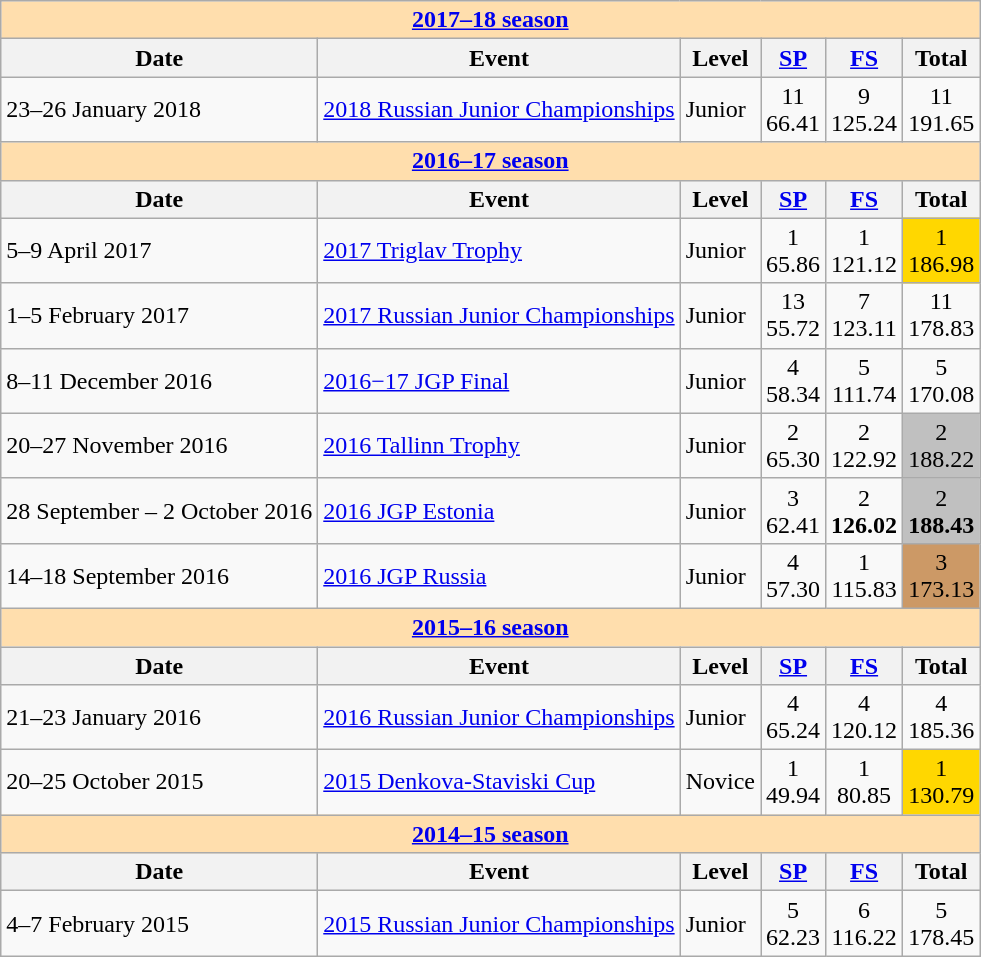<table class="wikitable">
<tr>
<td style="background-color: #ffdead; " colspan=6 align=center><strong><a href='#'>2017–18 season</a></strong></td>
</tr>
<tr>
<th>Date</th>
<th>Event</th>
<th>Level</th>
<th><a href='#'>SP</a></th>
<th><a href='#'>FS</a></th>
<th>Total</th>
</tr>
<tr>
<td>23–26 January 2018</td>
<td><a href='#'>2018 Russian Junior Championships</a></td>
<td>Junior</td>
<td align=center>11 <br> 66.41</td>
<td align=center>9 <br> 125.24</td>
<td align=center>11 <br> 191.65</td>
</tr>
<tr>
<td style="background-color: #ffdead; " colspan=6 align=center><strong><a href='#'>2016–17 season</a></strong></td>
</tr>
<tr>
<th>Date</th>
<th>Event</th>
<th>Level</th>
<th><a href='#'>SP</a></th>
<th><a href='#'>FS</a></th>
<th>Total</th>
</tr>
<tr>
<td>5–9 April 2017</td>
<td><a href='#'>2017 Triglav Trophy</a></td>
<td>Junior</td>
<td align=center>1 <br> 65.86</td>
<td align=center>1 <br> 121.12</td>
<td align=center bgcolor=gold>1 <br> 186.98</td>
</tr>
<tr>
<td>1–5 February 2017</td>
<td><a href='#'>2017 Russian Junior Championships</a></td>
<td>Junior</td>
<td align=center>13 <br> 55.72</td>
<td align=center>7 <br> 123.11</td>
<td align=center>11 <br> 178.83</td>
</tr>
<tr>
<td>8–11 December 2016</td>
<td><a href='#'>2016−17 JGP Final</a></td>
<td>Junior</td>
<td align=center>4 <br> 58.34</td>
<td align=center>5 <br> 111.74</td>
<td align=center>5 <br> 170.08</td>
</tr>
<tr>
<td>20–27 November 2016</td>
<td><a href='#'>2016 Tallinn Trophy</a></td>
<td>Junior</td>
<td align=center>2 <br> 65.30</td>
<td align=center>2 <br> 122.92</td>
<td align=center bgcolor=silver>2 <br> 188.22</td>
</tr>
<tr>
<td>28 September – 2 October 2016</td>
<td><a href='#'>2016 JGP Estonia</a></td>
<td>Junior</td>
<td align=center>3 <br> 62.41</td>
<td align=center>2 <br> <strong>126.02</strong></td>
<td align=center bgcolor=silver>2 <br> <strong>188.43</strong></td>
</tr>
<tr>
<td>14–18 September 2016</td>
<td><a href='#'>2016 JGP Russia</a></td>
<td>Junior</td>
<td align=center>4 <br> 57.30</td>
<td align=center>1 <br> 115.83</td>
<td align=center bgcolor=cc9966>3 <br> 173.13</td>
</tr>
<tr>
<td style="background-color: #ffdead; " colspan=6 align=center><strong><a href='#'>2015–16 season</a></strong></td>
</tr>
<tr>
<th>Date</th>
<th>Event</th>
<th>Level</th>
<th><a href='#'>SP</a></th>
<th><a href='#'>FS</a></th>
<th>Total</th>
</tr>
<tr>
<td>21–23 January 2016</td>
<td><a href='#'>2016 Russian Junior Championships</a></td>
<td>Junior</td>
<td align=center>4 <br> 65.24</td>
<td align=center>4 <br> 120.12</td>
<td align=center>4 <br> 185.36</td>
</tr>
<tr>
<td>20–25 October 2015</td>
<td><a href='#'>2015 Denkova-Staviski Cup</a></td>
<td>Novice</td>
<td align=center>1 <br> 49.94</td>
<td align=center>1 <br> 80.85</td>
<td align=center bgcolor=gold>1 <br> 130.79</td>
</tr>
<tr>
<td style="background-color: #ffdead; " colspan=6 align=center><strong><a href='#'>2014–15 season</a></strong></td>
</tr>
<tr>
<th>Date</th>
<th>Event</th>
<th>Level</th>
<th><a href='#'>SP</a></th>
<th><a href='#'>FS</a></th>
<th>Total</th>
</tr>
<tr>
<td>4–7 February 2015</td>
<td><a href='#'>2015 Russian Junior Championships</a></td>
<td>Junior</td>
<td align=center>5 <br> 62.23</td>
<td align=center>6 <br> 116.22</td>
<td align=center>5 <br> 178.45</td>
</tr>
</table>
